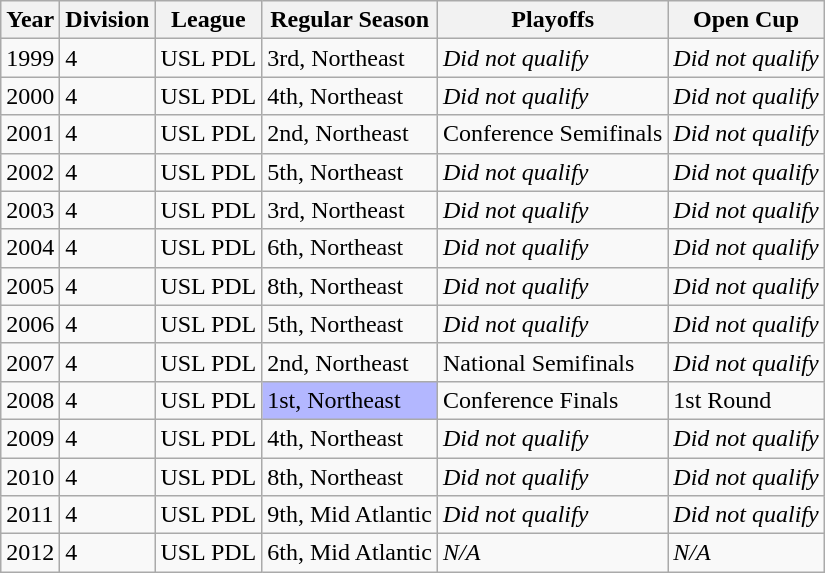<table class="wikitable">
<tr>
<th>Year</th>
<th>Division</th>
<th>League</th>
<th>Regular Season</th>
<th>Playoffs</th>
<th>Open Cup</th>
</tr>
<tr>
<td>1999</td>
<td>4</td>
<td>USL PDL</td>
<td>3rd, Northeast</td>
<td><em>Did not qualify</em></td>
<td><em>Did not qualify</em></td>
</tr>
<tr>
<td>2000</td>
<td>4</td>
<td>USL PDL</td>
<td>4th, Northeast</td>
<td><em>Did not qualify</em></td>
<td><em>Did not qualify</em></td>
</tr>
<tr>
<td>2001</td>
<td>4</td>
<td>USL PDL</td>
<td>2nd, Northeast</td>
<td>Conference Semifinals</td>
<td><em>Did not qualify</em></td>
</tr>
<tr>
<td>2002</td>
<td>4</td>
<td>USL PDL</td>
<td>5th, Northeast</td>
<td><em>Did not qualify</em></td>
<td><em>Did not qualify</em></td>
</tr>
<tr>
<td>2003</td>
<td>4</td>
<td>USL PDL</td>
<td>3rd, Northeast</td>
<td><em>Did not qualify</em></td>
<td><em>Did not qualify</em></td>
</tr>
<tr>
<td>2004</td>
<td>4</td>
<td>USL PDL</td>
<td>6th, Northeast</td>
<td><em>Did not qualify</em></td>
<td><em>Did not qualify</em></td>
</tr>
<tr>
<td>2005</td>
<td>4</td>
<td>USL PDL</td>
<td>8th, Northeast</td>
<td><em>Did not qualify</em></td>
<td><em>Did not qualify</em></td>
</tr>
<tr>
<td>2006</td>
<td>4</td>
<td>USL PDL</td>
<td>5th, Northeast</td>
<td><em>Did not qualify</em></td>
<td><em>Did not qualify</em></td>
</tr>
<tr>
<td>2007</td>
<td>4</td>
<td>USL PDL</td>
<td>2nd, Northeast</td>
<td>National Semifinals</td>
<td><em>Did not qualify</em></td>
</tr>
<tr>
<td>2008</td>
<td>4</td>
<td>USL PDL</td>
<td bgcolor="B3B7FF">1st, Northeast</td>
<td>Conference Finals</td>
<td>1st Round</td>
</tr>
<tr>
<td>2009</td>
<td>4</td>
<td>USL PDL</td>
<td>4th, Northeast</td>
<td><em>Did not qualify</em></td>
<td><em>Did not qualify</em></td>
</tr>
<tr>
<td>2010</td>
<td>4</td>
<td>USL PDL</td>
<td>8th, Northeast</td>
<td><em>Did not qualify</em></td>
<td><em>Did not qualify</em></td>
</tr>
<tr>
<td>2011</td>
<td>4</td>
<td>USL PDL</td>
<td>9th, Mid Atlantic</td>
<td><em>Did not qualify</em></td>
<td><em>Did not qualify</em></td>
</tr>
<tr>
<td>2012</td>
<td>4</td>
<td>USL PDL</td>
<td>6th, Mid Atlantic</td>
<td><em>N/A</em></td>
<td><em>N/A</em></td>
</tr>
</table>
